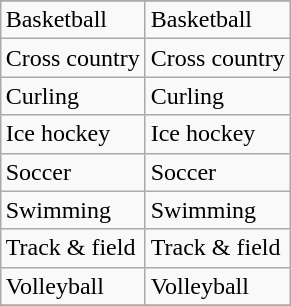<table class="wikitable" style="float:right; clear:right; margin:0 0 1em 1em;">
<tr>
</tr>
<tr>
<td>Basketball</td>
<td>Basketball</td>
</tr>
<tr>
<td>Cross country</td>
<td>Cross country</td>
</tr>
<tr>
<td>Curling</td>
<td>Curling</td>
</tr>
<tr>
<td>Ice hockey</td>
<td>Ice hockey</td>
</tr>
<tr>
<td>Soccer</td>
<td>Soccer</td>
</tr>
<tr>
<td>Swimming</td>
<td>Swimming</td>
</tr>
<tr>
<td>Track & field</td>
<td>Track & field</td>
</tr>
<tr>
<td>Volleyball</td>
<td>Volleyball</td>
</tr>
<tr>
</tr>
</table>
